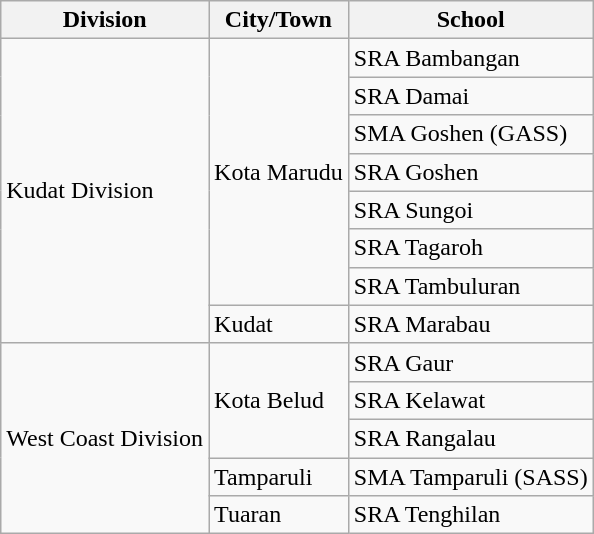<table class="wikitable sortable">
<tr>
<th>Division</th>
<th>City/Town</th>
<th>School</th>
</tr>
<tr>
<td rowspan="8">Kudat Division</td>
<td rowspan="7">Kota Marudu</td>
<td>SRA Bambangan</td>
</tr>
<tr>
<td>SRA Damai</td>
</tr>
<tr>
<td>SMA Goshen (GASS)</td>
</tr>
<tr>
<td>SRA Goshen</td>
</tr>
<tr>
<td>SRA Sungoi</td>
</tr>
<tr>
<td>SRA Tagaroh</td>
</tr>
<tr>
<td>SRA Tambuluran</td>
</tr>
<tr>
<td>Kudat</td>
<td>SRA Marabau</td>
</tr>
<tr>
<td rowspan="5">West Coast Division</td>
<td rowspan="3">Kota Belud</td>
<td>SRA Gaur</td>
</tr>
<tr>
<td>SRA Kelawat</td>
</tr>
<tr>
<td>SRA Rangalau</td>
</tr>
<tr>
<td>Tamparuli</td>
<td>SMA Tamparuli (SASS)</td>
</tr>
<tr>
<td>Tuaran</td>
<td>SRA Tenghilan</td>
</tr>
</table>
